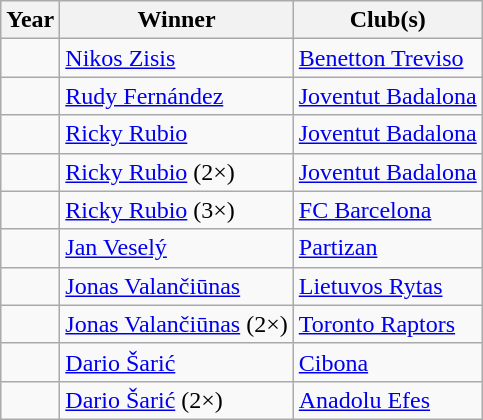<table class="wikitable sortable">
<tr>
<th>Year</th>
<th>Winner</th>
<th>Club(s)</th>
</tr>
<tr>
<td></td>
<td> <a href='#'>Nikos Zisis</a></td>
<td> <a href='#'>Benetton Treviso</a></td>
</tr>
<tr>
<td></td>
<td> <a href='#'>Rudy Fernández</a></td>
<td> <a href='#'>Joventut Badalona</a></td>
</tr>
<tr>
<td></td>
<td> <a href='#'>Ricky Rubio</a></td>
<td> <a href='#'>Joventut Badalona</a></td>
</tr>
<tr>
<td></td>
<td> <a href='#'>Ricky Rubio</a> (2×)</td>
<td> <a href='#'>Joventut Badalona</a></td>
</tr>
<tr>
<td></td>
<td> <a href='#'>Ricky Rubio</a> (3×)</td>
<td> <a href='#'>FC Barcelona</a></td>
</tr>
<tr>
<td></td>
<td> <a href='#'>Jan Veselý</a></td>
<td> <a href='#'>Partizan</a></td>
</tr>
<tr>
<td></td>
<td> <a href='#'>Jonas Valančiūnas</a></td>
<td> <a href='#'>Lietuvos Rytas</a></td>
</tr>
<tr>
<td></td>
<td> <a href='#'>Jonas Valančiūnas</a> (2×)</td>
<td> <a href='#'>Toronto Raptors</a></td>
</tr>
<tr>
<td></td>
<td> <a href='#'>Dario Šarić</a></td>
<td> <a href='#'>Cibona</a></td>
</tr>
<tr>
<td></td>
<td> <a href='#'>Dario Šarić</a> (2×)</td>
<td> <a href='#'>Anadolu Efes</a></td>
</tr>
</table>
